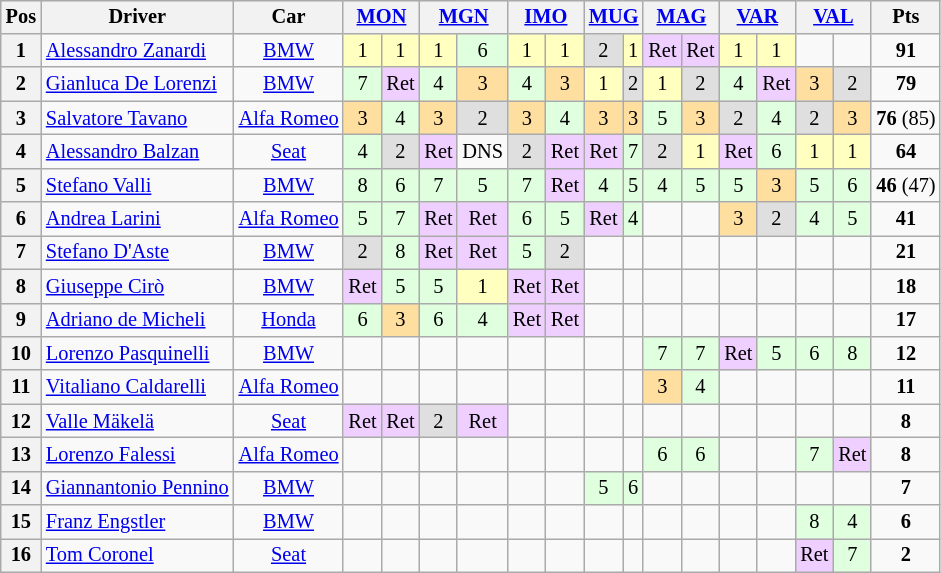<table align="left"| class="wikitable" style="font-size: 85%; text-align: center">
<tr valign="top">
<th valign="middle">Pos</th>
<th valign="middle">Driver</th>
<th valign="middle">Car</th>
<th colspan=2><a href='#'>MON</a><br></th>
<th colspan=2><a href='#'>MGN</a><br></th>
<th colspan=2><a href='#'>IMO</a><br></th>
<th colspan=2><a href='#'>MUG</a><br></th>
<th colspan=2><a href='#'>MAG</a><br></th>
<th colspan=2><a href='#'>VAR</a><br></th>
<th colspan=2><a href='#'>VAL</a><br></th>
<th valign="middle"> Pts </th>
</tr>
<tr>
<th>1</th>
<td align="left"> <a href='#'>Alessandro Zanardi</a></td>
<td><a href='#'>BMW</a></td>
<td style="background:#ffffbf;">1</td>
<td style="background:#ffffbf;">1</td>
<td style="background:#ffffbf;">1</td>
<td style="background:#dfffdf;">6</td>
<td style="background:#ffffbf;">1</td>
<td style="background:#ffffbf;">1</td>
<td style="background:#dfdfdf;">2</td>
<td style="background:#ffffbf;">1</td>
<td style="background:#efcfff;">Ret</td>
<td style="background:#efcfff;">Ret</td>
<td style="background:#ffffbf;">1</td>
<td style="background:#ffffbf;">1</td>
<td></td>
<td></td>
<td><strong>91</strong></td>
</tr>
<tr>
<th>2</th>
<td align="left"> <a href='#'>Gianluca De Lorenzi</a></td>
<td><a href='#'>BMW</a></td>
<td style="background:#dfffdf;">7</td>
<td style="background:#efcfff;">Ret</td>
<td style="background:#dfffdf;">4</td>
<td style="background:#ffdf9f;">3</td>
<td style="background:#dfffdf;">4</td>
<td style="background:#ffdf9f;">3</td>
<td style="background:#ffffbf;">1</td>
<td style="background:#dfdfdf;">2</td>
<td style="background:#ffffbf;">1</td>
<td style="background:#dfdfdf;">2</td>
<td style="background:#dfffdf;">4</td>
<td style="background:#efcfff;">Ret</td>
<td style="background:#ffdf9f;">3</td>
<td style="background:#dfdfdf;">2</td>
<td><strong>79</strong></td>
</tr>
<tr>
<th>3</th>
<td align="left"> <a href='#'>Salvatore Tavano</a></td>
<td><a href='#'>Alfa Romeo</a></td>
<td style="background:#ffdf9f;">3</td>
<td style="background:#dfffdf;">4</td>
<td style="background:#ffdf9f;">3</td>
<td style="background:#dfdfdf;">2</td>
<td style="background:#ffdf9f;">3</td>
<td style="background:#dfffdf;">4</td>
<td style="background:#ffdf9f;">3</td>
<td style="background:#ffdf9f;">3</td>
<td style="background:#dfffdf;">5</td>
<td style="background:#ffdf9f;">3</td>
<td style="background:#dfdfdf;">2</td>
<td style="background:#dfffdf;">4</td>
<td style="background:#dfdfdf;">2</td>
<td style="background:#ffdf9f;">3</td>
<td><strong>76</strong> (85)</td>
</tr>
<tr>
<th>4</th>
<td align="left"> <a href='#'>Alessandro Balzan</a></td>
<td><a href='#'>Seat</a></td>
<td style="background:#dfffdf;">4</td>
<td style="background:#dfdfdf;">2</td>
<td style="background:#efcfff;">Ret</td>
<td>DNS</td>
<td style="background:#dfdfdf;">2</td>
<td style="background:#efcfff;">Ret</td>
<td style="background:#efcfff;">Ret</td>
<td style="background:#dfffdf;">7</td>
<td style="background:#dfdfdf;">2</td>
<td style="background:#ffffbf;">1</td>
<td style="background:#efcfff;">Ret</td>
<td style="background:#dfffdf;">6</td>
<td style="background:#ffffbf;">1</td>
<td style="background:#ffffbf;">1</td>
<td><strong>64</strong></td>
</tr>
<tr>
<th>5</th>
<td align="left"> <a href='#'>Stefano Valli</a></td>
<td><a href='#'>BMW</a></td>
<td style="background:#dfffdf;">8</td>
<td style="background:#dfffdf;">6</td>
<td style="background:#dfffdf;">7</td>
<td style="background:#dfffdf;">5</td>
<td style="background:#dfffdf;">7</td>
<td style="background:#efcfff;">Ret</td>
<td style="background:#dfffdf;">4</td>
<td style="background:#dfffdf;">5</td>
<td style="background:#dfffdf;">4</td>
<td style="background:#dfffdf;">5</td>
<td style="background:#dfffdf;">5</td>
<td style="background:#ffdf9f;">3</td>
<td style="background:#dfffdf;">5</td>
<td style="background:#dfffdf;">6</td>
<td><strong>46</strong> (47)</td>
</tr>
<tr>
<th>6</th>
<td align="left"> <a href='#'>Andrea Larini</a></td>
<td><a href='#'>Alfa Romeo</a></td>
<td style="background:#dfffdf;">5</td>
<td style="background:#dfffdf;">7</td>
<td style="background:#efcfff;">Ret</td>
<td style="background:#efcfff;">Ret</td>
<td style="background:#dfffdf;">6</td>
<td style="background:#dfffdf;">5</td>
<td style="background:#efcfff;">Ret</td>
<td style="background:#dfffdf;">4</td>
<td></td>
<td></td>
<td style="background:#ffdf9f;">3</td>
<td style="background:#dfdfdf;">2</td>
<td style="background:#dfffdf;">4</td>
<td style="background:#dfffdf;">5</td>
<td><strong>41</strong></td>
</tr>
<tr>
<th>7</th>
<td align="left"> <a href='#'>Stefano D'Aste</a></td>
<td><a href='#'>BMW</a></td>
<td style="background:#dfdfdf;">2</td>
<td style="background:#dfffdf;">8</td>
<td style="background:#efcfff;">Ret</td>
<td style="background:#efcfff;">Ret</td>
<td style="background:#dfffdf;">5</td>
<td style="background:#dfdfdf;">2</td>
<td></td>
<td></td>
<td></td>
<td></td>
<td></td>
<td></td>
<td></td>
<td></td>
<td><strong>21</strong></td>
</tr>
<tr>
<th>8</th>
<td align="left"> <a href='#'>Giuseppe Cirò</a></td>
<td><a href='#'>BMW</a></td>
<td style="background:#efcfff;">Ret</td>
<td style="background:#dfffdf;">5</td>
<td style="background:#dfffdf;">5</td>
<td style="background:#ffffbf;">1</td>
<td style="background:#efcfff;">Ret</td>
<td style="background:#efcfff;">Ret</td>
<td></td>
<td></td>
<td></td>
<td></td>
<td></td>
<td></td>
<td></td>
<td></td>
<td><strong>18</strong></td>
</tr>
<tr>
<th>9</th>
<td align="left"> <a href='#'>Adriano de Micheli</a></td>
<td><a href='#'>Honda</a></td>
<td style="background:#dfffdf;">6</td>
<td style="background:#ffdf9f;">3</td>
<td style="background:#dfffdf;">6</td>
<td style="background:#dfffdf;">4</td>
<td style="background:#efcfff;">Ret</td>
<td style="background:#efcfff;">Ret</td>
<td></td>
<td></td>
<td></td>
<td></td>
<td></td>
<td></td>
<td></td>
<td></td>
<td><strong>17</strong></td>
</tr>
<tr>
<th>10</th>
<td align="left"> <a href='#'>Lorenzo Pasquinelli</a></td>
<td><a href='#'>BMW</a></td>
<td></td>
<td></td>
<td></td>
<td></td>
<td></td>
<td></td>
<td></td>
<td></td>
<td style="background:#dfffdf;">7</td>
<td style="background:#dfffdf;">7</td>
<td style="background:#efcfff;">Ret</td>
<td style="background:#dfffdf;">5</td>
<td style="background:#dfffdf;">6</td>
<td style="background:#dfffdf;">8</td>
<td><strong>12</strong></td>
</tr>
<tr>
<th>11</th>
<td align="left"> <a href='#'>Vitaliano Caldarelli</a></td>
<td><a href='#'>Alfa Romeo</a></td>
<td></td>
<td></td>
<td></td>
<td></td>
<td></td>
<td></td>
<td></td>
<td></td>
<td style="background:#ffdf9f;">3</td>
<td style="background:#dfffdf;">4</td>
<td></td>
<td></td>
<td></td>
<td></td>
<td><strong>11</strong></td>
</tr>
<tr>
<th>12</th>
<td align="left"> <a href='#'>Valle Mäkelä</a></td>
<td><a href='#'>Seat</a></td>
<td style="background:#efcfff;">Ret</td>
<td style="background:#efcfff;">Ret</td>
<td style="background:#dfdfdf;">2</td>
<td style="background:#efcfff;">Ret</td>
<td></td>
<td></td>
<td></td>
<td></td>
<td></td>
<td></td>
<td></td>
<td></td>
<td></td>
<td></td>
<td><strong>8</strong></td>
</tr>
<tr>
<th>13</th>
<td align="left"> <a href='#'>Lorenzo Falessi</a></td>
<td><a href='#'>Alfa Romeo</a></td>
<td></td>
<td></td>
<td></td>
<td></td>
<td></td>
<td></td>
<td></td>
<td></td>
<td style="background:#dfffdf;">6</td>
<td style="background:#dfffdf;">6</td>
<td></td>
<td></td>
<td style="background:#dfffdf;">7</td>
<td style="background:#efcfff;">Ret</td>
<td><strong>8</strong></td>
</tr>
<tr>
<th>14</th>
<td align="left"> <a href='#'>Giannantonio Pennino</a></td>
<td><a href='#'>BMW</a></td>
<td></td>
<td></td>
<td></td>
<td></td>
<td></td>
<td></td>
<td style="background:#dfffdf;">5</td>
<td style="background:#dfffdf;">6</td>
<td></td>
<td></td>
<td></td>
<td></td>
<td></td>
<td></td>
<td><strong>7</strong></td>
</tr>
<tr>
<th>15</th>
<td align="left"> <a href='#'>Franz Engstler</a></td>
<td><a href='#'>BMW</a></td>
<td></td>
<td></td>
<td></td>
<td></td>
<td></td>
<td></td>
<td></td>
<td></td>
<td></td>
<td></td>
<td></td>
<td></td>
<td style="background:#dfffdf;">8</td>
<td style="background:#dfffdf;">4</td>
<td><strong>6</strong></td>
</tr>
<tr>
<th>16</th>
<td align="left"> <a href='#'>Tom Coronel</a></td>
<td><a href='#'>Seat</a></td>
<td></td>
<td></td>
<td></td>
<td></td>
<td></td>
<td></td>
<td></td>
<td></td>
<td></td>
<td></td>
<td></td>
<td></td>
<td style="background:#efcfff;">Ret</td>
<td style="background:#dfffdf;">7</td>
<td><strong>2</strong></td>
</tr>
</table>
